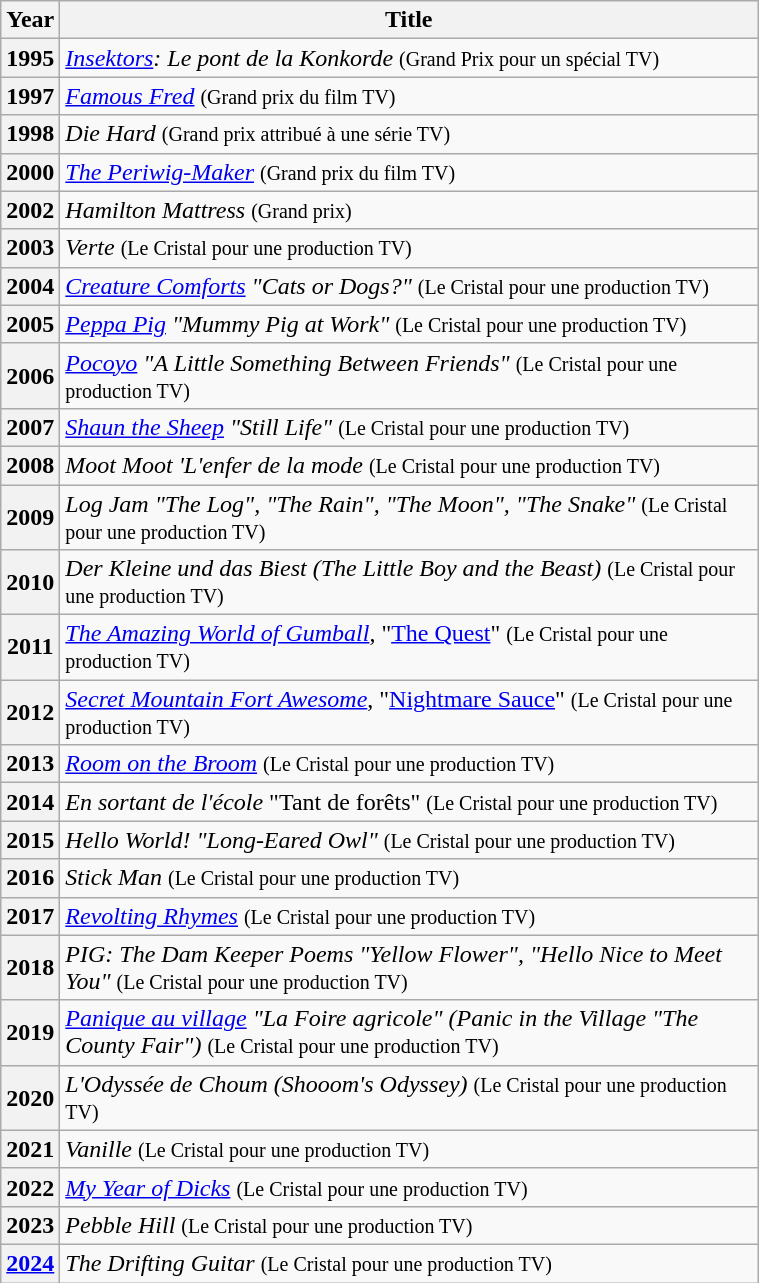<table class="sortable wikitable mw-collapsible" style="width:40%; margin-bottom:6px" cellpadding="5">
<tr>
<th>Year</th>
<th>Title</th>
</tr>
<tr>
<th>1995</th>
<td><em><a href='#'>Insektors</a>: Le pont de la Konkorde</em> <small>(Grand Prix pour un spécial TV)</small></td>
</tr>
<tr>
<th>1997</th>
<td><em><a href='#'>Famous Fred</a></em> <small>(Grand prix du film TV)</small></td>
</tr>
<tr>
<th>1998</th>
<td><em>Die Hard</em> <small>(Grand prix attribué à une série TV)</small></td>
</tr>
<tr>
<th>2000</th>
<td><em><a href='#'>The Periwig-Maker</a></em> <small>(Grand prix du film TV)</small></td>
</tr>
<tr>
<th>2002</th>
<td><em>Hamilton Mattress</em> <small>(Grand prix)</small></td>
</tr>
<tr>
<th>2003</th>
<td><em>Verte</em> <small>(Le Cristal pour une production TV)</small></td>
</tr>
<tr>
<th>2004</th>
<td><em><a href='#'>Creature Comforts</a> "Cats or Dogs?"</em> <small>(Le Cristal pour une production TV)</small></td>
</tr>
<tr>
<th>2005</th>
<td><em><a href='#'>Peppa Pig</a> "Mummy Pig at Work"</em> <small>(Le Cristal pour une production TV)</small></td>
</tr>
<tr>
<th>2006</th>
<td><em><a href='#'>Pocoyo</a> "A Little Something Between Friends"</em> <small>(Le Cristal pour une production TV)</small></td>
</tr>
<tr>
<th>2007</th>
<td><em><a href='#'>Shaun the Sheep</a> "Still Life"</em> <small>(Le Cristal pour une production TV)</small></td>
</tr>
<tr>
<th>2008</th>
<td><em>Moot Moot 'L'enfer de la mode</em> <small>(Le Cristal pour une production TV)</small></td>
</tr>
<tr>
<th>2009</th>
<td><em>Log Jam "The Log", "The Rain", "The Moon", "The Snake"</em> <small>(Le Cristal pour une production TV)</small></td>
</tr>
<tr>
<th>2010</th>
<td><em>Der Kleine und das Biest (The Little Boy and the Beast)</em> <small>(Le Cristal pour une production TV)</small></td>
</tr>
<tr>
<th>2011</th>
<td><em><a href='#'>The Amazing World of Gumball</a></em>, "<a href='#'>The Quest</a>" <small>(Le Cristal pour une production TV)</small></td>
</tr>
<tr>
<th>2012</th>
<td><em><a href='#'>Secret Mountain Fort Awesome</a></em>, "<a href='#'>Nightmare Sauce</a>" <small>(Le Cristal pour une production TV)</small></td>
</tr>
<tr>
<th>2013</th>
<td><em><a href='#'>Room on the Broom</a></em> <small>(Le Cristal pour une production TV)</small></td>
</tr>
<tr>
<th>2014</th>
<td><em>En sortant de l'école</em> "Tant de forêts" <small>(Le Cristal pour une production TV)</small></td>
</tr>
<tr>
<th>2015</th>
<td><em>Hello World!</em> <em>"Long-Eared Owl"</em>  <small>(Le Cristal pour une production TV)</small></td>
</tr>
<tr>
<th>2016</th>
<td><em>Stick Man</em>  <small>(Le Cristal pour une production TV)</small></td>
</tr>
<tr>
<th>2017</th>
<td><em><a href='#'>Revolting Rhymes</a></em> <small>(Le Cristal pour une production TV)</small></td>
</tr>
<tr>
<th>2018</th>
<td><em>PIG: The Dam Keeper Poems "Yellow Flower", "Hello Nice to Meet You"</em> <small>(Le Cristal pour une production TV)</small></td>
</tr>
<tr>
<th>2019</th>
<td><em><a href='#'>Panique au village</a> "La Foire agricole" (Panic in the Village "The County Fair")  </em> <small>(Le Cristal pour une production TV)</small></td>
</tr>
<tr>
<th>2020</th>
<td><em>L'Odyssée de Choum (Shooom's Odyssey)</em> <small>(Le Cristal pour une production TV)</small></td>
</tr>
<tr>
<th>2021</th>
<td><em>Vanille</em> <small>(Le Cristal pour une production TV)</small></td>
</tr>
<tr>
<th>2022</th>
<td><em><a href='#'>My Year of Dicks</a></em> <small>(Le Cristal pour une production TV)</small></td>
</tr>
<tr>
<th>2023</th>
<td><em>Pebble Hill</em> <small>(Le Cristal pour une production TV)</small></td>
</tr>
<tr>
<th><a href='#'>2024</a></th>
<td><em>The Drifting Guitar</em> <small>(Le Cristal pour une production TV)</small></td>
</tr>
</table>
